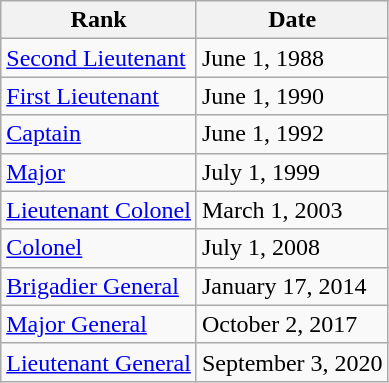<table class="wikitable">
<tr>
<th>Rank</th>
<th>Date</th>
</tr>
<tr>
<td> <a href='#'>Second Lieutenant</a></td>
<td>June 1, 1988</td>
</tr>
<tr>
<td> <a href='#'>First Lieutenant</a></td>
<td>June 1, 1990</td>
</tr>
<tr>
<td> <a href='#'>Captain</a></td>
<td>June 1, 1992</td>
</tr>
<tr>
<td> <a href='#'>Major</a></td>
<td>July 1, 1999</td>
</tr>
<tr>
<td> <a href='#'>Lieutenant Colonel</a></td>
<td>March 1, 2003</td>
</tr>
<tr>
<td> <a href='#'>Colonel</a></td>
<td>July 1, 2008</td>
</tr>
<tr>
<td> <a href='#'>Brigadier General</a></td>
<td>January 17, 2014</td>
</tr>
<tr>
<td> <a href='#'>Major General</a></td>
<td>October 2, 2017</td>
</tr>
<tr>
<td> <a href='#'>Lieutenant General</a></td>
<td>September 3, 2020</td>
</tr>
</table>
